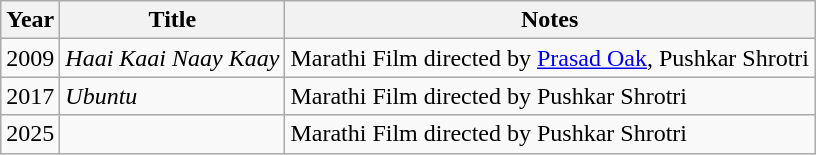<table class="wikitable sortable">
<tr>
<th>Year</th>
<th>Title</th>
<th>Notes</th>
</tr>
<tr>
<td>2009</td>
<td><em>Haai Kaai Naay Kaay</em></td>
<td>Marathi Film directed by <a href='#'>Prasad Oak</a>, Pushkar Shrotri</td>
</tr>
<tr>
<td>2017</td>
<td><em>Ubuntu</em></td>
<td>Marathi Film directed by Pushkar Shrotri</td>
</tr>
<tr>
<td>2025</td>
<td></td>
<td>Marathi Film directed by Pushkar Shrotri </td>
</tr>
</table>
